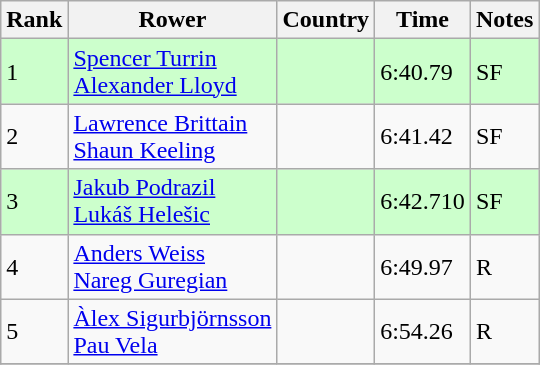<table class="wikitable">
<tr>
<th>Rank</th>
<th>Rower</th>
<th>Country</th>
<th>Time</th>
<th>Notes</th>
</tr>
<tr bgcolor=ccffcc>
<td>1</td>
<td><a href='#'>Spencer Turrin</a><br><a href='#'>Alexander Lloyd</a></td>
<td></td>
<td>6:40.79</td>
<td>SF</td>
</tr>
<tr -bgcolor=ccffcc>
<td>2</td>
<td><a href='#'>Lawrence Brittain</a><br><a href='#'>Shaun Keeling</a></td>
<td></td>
<td>6:41.42</td>
<td>SF</td>
</tr>
<tr bgcolor=ccffcc>
<td>3</td>
<td><a href='#'>Jakub Podrazil</a><br><a href='#'>Lukáš Helešic</a></td>
<td></td>
<td>6:42.710</td>
<td>SF</td>
</tr>
<tr>
<td>4</td>
<td><a href='#'>Anders Weiss</a><br><a href='#'>Nareg Guregian</a></td>
<td></td>
<td>6:49.97</td>
<td>R</td>
</tr>
<tr>
<td>5</td>
<td><a href='#'>Àlex Sigurbjörnsson</a><br><a href='#'>Pau Vela</a></td>
<td></td>
<td>6:54.26</td>
<td>R</td>
</tr>
<tr>
</tr>
</table>
